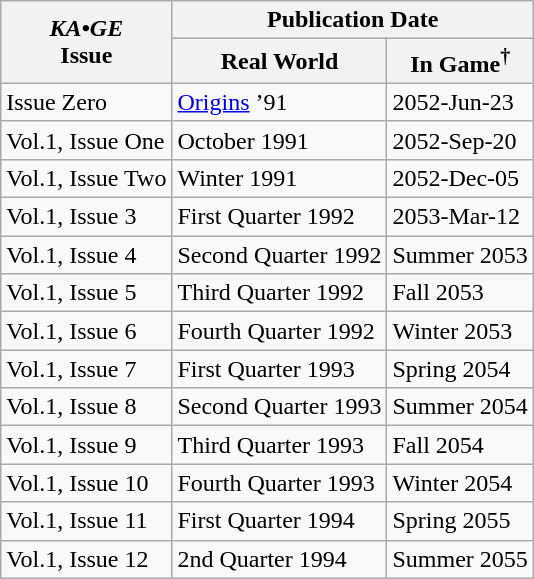<table class="wikitable">
<tr>
<th rowspan="2"><em>KA•GE</em><br>Issue</th>
<th colspan="2">Publication Date</th>
</tr>
<tr>
<th>Real World</th>
<th>In Game<sup>†</sup></th>
</tr>
<tr>
<td>Issue Zero</td>
<td><a href='#'>Origins</a> ’91</td>
<td>2052-Jun-23</td>
</tr>
<tr>
<td>Vol.1, Issue One</td>
<td>October 1991</td>
<td>2052-Sep-20</td>
</tr>
<tr>
<td>Vol.1, Issue Two</td>
<td>Winter 1991</td>
<td>2052-Dec-05</td>
</tr>
<tr>
<td>Vol.1, Issue 3</td>
<td>First Quarter 1992</td>
<td>2053-Mar-12</td>
</tr>
<tr>
<td>Vol.1, Issue 4</td>
<td>Second Quarter 1992</td>
<td>Summer 2053</td>
</tr>
<tr>
<td>Vol.1, Issue 5</td>
<td>Third Quarter 1992</td>
<td>Fall 2053</td>
</tr>
<tr>
<td>Vol.1, Issue 6</td>
<td>Fourth Quarter 1992</td>
<td>Winter 2053</td>
</tr>
<tr>
<td>Vol.1, Issue 7</td>
<td>First Quarter 1993</td>
<td>Spring 2054</td>
</tr>
<tr>
<td>Vol.1, Issue 8</td>
<td>Second Quarter 1993</td>
<td>Summer 2054</td>
</tr>
<tr>
<td>Vol.1, Issue 9</td>
<td>Third Quarter 1993</td>
<td>Fall 2054</td>
</tr>
<tr>
<td>Vol.1, Issue 10</td>
<td>Fourth Quarter 1993</td>
<td>Winter 2054</td>
</tr>
<tr>
<td>Vol.1, Issue 11</td>
<td>First Quarter 1994</td>
<td>Spring 2055</td>
</tr>
<tr>
<td>Vol.1, Issue 12</td>
<td>2nd Quarter 1994</td>
<td>Summer 2055</td>
</tr>
</table>
